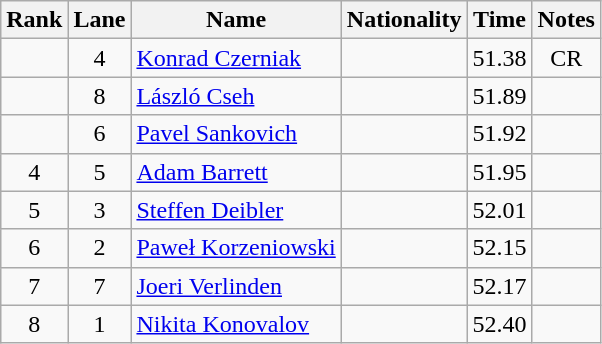<table class="wikitable sortable" style="text-align:center">
<tr>
<th>Rank</th>
<th>Lane</th>
<th>Name</th>
<th>Nationality</th>
<th>Time</th>
<th>Notes</th>
</tr>
<tr>
<td></td>
<td>4</td>
<td align=left><a href='#'>Konrad Czerniak</a></td>
<td align=left></td>
<td>51.38</td>
<td>CR</td>
</tr>
<tr>
<td></td>
<td>8</td>
<td align=left><a href='#'>László Cseh</a></td>
<td align=left></td>
<td>51.89</td>
<td></td>
</tr>
<tr>
<td></td>
<td>6</td>
<td align=left><a href='#'>Pavel Sankovich</a></td>
<td align=left></td>
<td>51.92</td>
<td></td>
</tr>
<tr>
<td>4</td>
<td>5</td>
<td align=left><a href='#'>Adam Barrett</a></td>
<td align=left></td>
<td>51.95</td>
<td></td>
</tr>
<tr>
<td>5</td>
<td>3</td>
<td align=left><a href='#'>Steffen Deibler</a></td>
<td align=left></td>
<td>52.01</td>
<td></td>
</tr>
<tr>
<td>6</td>
<td>2</td>
<td align=left><a href='#'>Paweł Korzeniowski</a></td>
<td align=left></td>
<td>52.15</td>
<td></td>
</tr>
<tr>
<td>7</td>
<td>7</td>
<td align=left><a href='#'>Joeri Verlinden</a></td>
<td align=left></td>
<td>52.17</td>
<td></td>
</tr>
<tr>
<td>8</td>
<td>1</td>
<td align=left><a href='#'>Nikita Konovalov</a></td>
<td align=left></td>
<td>52.40</td>
<td></td>
</tr>
</table>
